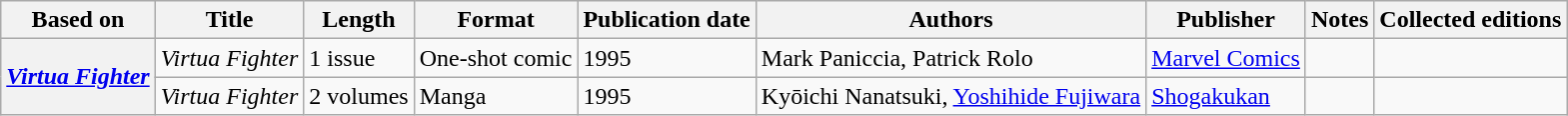<table class="wikitable mw-collapsible">
<tr>
<th>Based on</th>
<th>Title</th>
<th>Length</th>
<th>Format</th>
<th>Publication date</th>
<th>Authors</th>
<th>Publisher</th>
<th>Notes</th>
<th>Collected editions</th>
</tr>
<tr>
<th rowspan="2"><em><a href='#'>Virtua Fighter</a></em></th>
<td><em>Virtua Fighter</em></td>
<td>1 issue</td>
<td>One-shot comic</td>
<td>1995</td>
<td>Mark Paniccia, Patrick Rolo</td>
<td><a href='#'>Marvel Comics</a></td>
<td></td>
<td></td>
</tr>
<tr>
<td><em>Virtua Fighter</em></td>
<td>2 volumes</td>
<td>Manga</td>
<td>1995</td>
<td>Kyōichi Nanatsuki, <a href='#'>Yoshihide Fujiwara</a></td>
<td><a href='#'>Shogakukan</a></td>
<td></td>
<td></td>
</tr>
</table>
